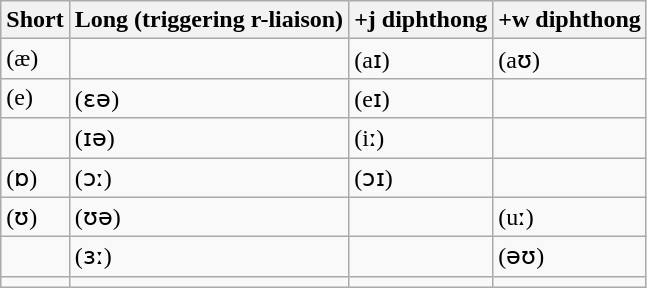<table class="wikitable">
<tr>
<th>Short</th>
<th>Long (triggering r-liaison)</th>
<th>+j diphthong</th>
<th>+w diphthong</th>
</tr>
<tr>
<td> (æ)</td>
<td></td>
<td> (aɪ)</td>
<td> (aʊ)</td>
</tr>
<tr>
<td> (e)</td>
<td> (ɛə)</td>
<td> (eɪ)</td>
<td></td>
</tr>
<tr>
<td></td>
<td> (ɪə)</td>
<td> (iː)</td>
<td></td>
</tr>
<tr>
<td> (ɒ)</td>
<td> (ɔː)</td>
<td> (ɔɪ)</td>
<td></td>
</tr>
<tr>
<td> (ʊ)</td>
<td> (ʊə)</td>
<td></td>
<td> (uː)</td>
</tr>
<tr>
<td></td>
<td> (ɜː)</td>
<td></td>
<td> (əʊ)</td>
</tr>
<tr>
<td></td>
<td></td>
<td></td>
<td></td>
</tr>
</table>
